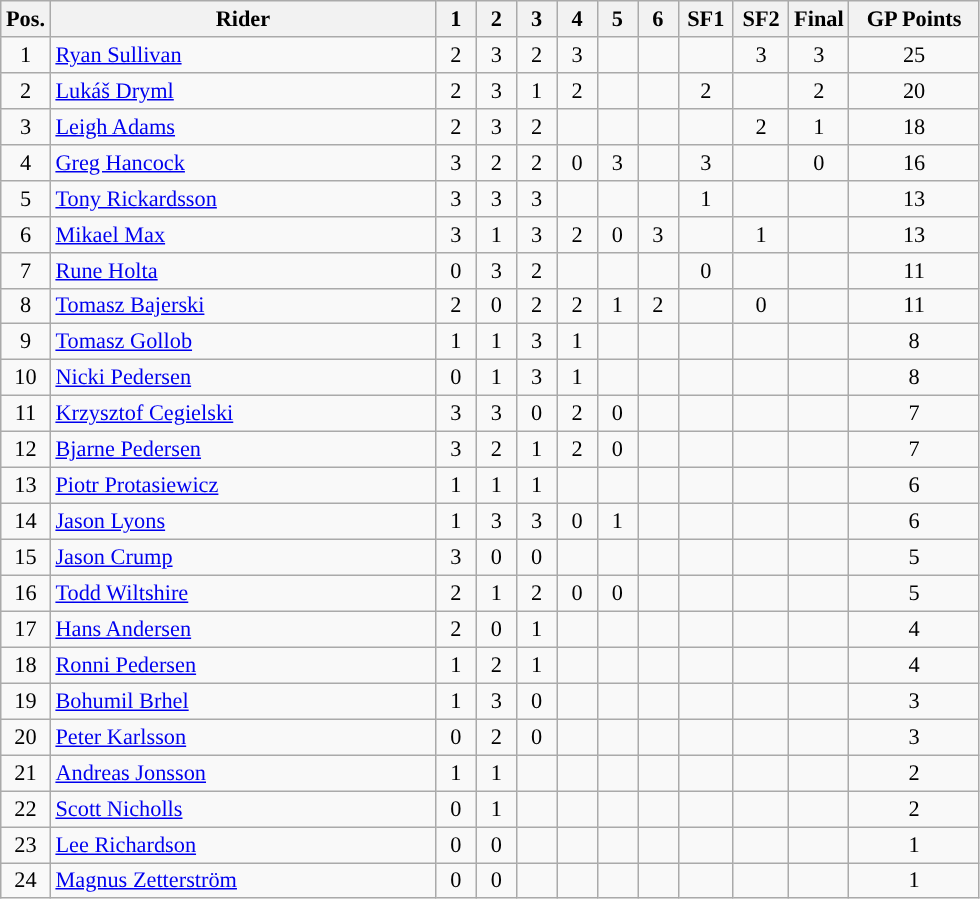<table class=wikitable style="font-size:93%;">
<tr>
<th width=25px>Pos.</th>
<th width=250px>Rider</th>
<th width=20px>1</th>
<th width=20px>2</th>
<th width=20px>3</th>
<th width=20px>4</th>
<th width=20px>5</th>
<th width=20px>6</th>
<th width=30px>SF1</th>
<th width=30px>SF2</th>
<th width=30px>Final</th>
<th width=80px>GP Points</th>
</tr>
<tr align=center style="background-color:">
<td>1</td>
<td align=left> <a href='#'>Ryan Sullivan</a></td>
<td>2</td>
<td>3</td>
<td>2</td>
<td>3</td>
<td></td>
<td></td>
<td></td>
<td>3</td>
<td>3</td>
<td>25</td>
</tr>
<tr align=center style="background-color:">
<td>2</td>
<td align=left> <a href='#'>Lukáš Dryml</a></td>
<td>2</td>
<td>3</td>
<td>1</td>
<td>2</td>
<td></td>
<td></td>
<td> 2</td>
<td></td>
<td>2</td>
<td>20</td>
</tr>
<tr align=center style="background-color:">
<td>3</td>
<td align=left> <a href='#'>Leigh Adams</a></td>
<td>2</td>
<td>3</td>
<td>2</td>
<td></td>
<td></td>
<td></td>
<td></td>
<td>2</td>
<td>1</td>
<td>18</td>
</tr>
<tr align=center>
<td>4</td>
<td align=left> <a href='#'>Greg Hancock</a></td>
<td>3</td>
<td>2</td>
<td>2</td>
<td>0</td>
<td>3</td>
<td></td>
<td>3</td>
<td></td>
<td>0</td>
<td>16</td>
</tr>
<tr align=center>
<td>5</td>
<td align=left> <a href='#'>Tony Rickardsson</a></td>
<td>3</td>
<td>3</td>
<td>3</td>
<td></td>
<td></td>
<td></td>
<td>1</td>
<td></td>
<td></td>
<td>13</td>
</tr>
<tr align=center>
<td>6</td>
<td align=left> <a href='#'>Mikael Max</a></td>
<td>3</td>
<td>1</td>
<td>3</td>
<td>2</td>
<td>0</td>
<td>3</td>
<td></td>
<td>1</td>
<td></td>
<td>13</td>
</tr>
<tr align=center>
<td>7</td>
<td align=left> <a href='#'>Rune Holta</a></td>
<td>0</td>
<td>3</td>
<td>2</td>
<td></td>
<td></td>
<td></td>
<td>0</td>
<td></td>
<td></td>
<td>11</td>
</tr>
<tr align=center>
<td>8</td>
<td align=left> <a href='#'>Tomasz Bajerski</a></td>
<td>2</td>
<td>0</td>
<td>2</td>
<td>2</td>
<td>1</td>
<td>2</td>
<td></td>
<td>0</td>
<td></td>
<td>11</td>
</tr>
<tr align=center>
<td>9</td>
<td align=left> <a href='#'>Tomasz Gollob</a></td>
<td>1</td>
<td>1</td>
<td>3</td>
<td>1</td>
<td></td>
<td></td>
<td></td>
<td></td>
<td></td>
<td>8</td>
</tr>
<tr align=center>
<td>10</td>
<td align=left> <a href='#'>Nicki Pedersen</a></td>
<td>0</td>
<td>1</td>
<td>3</td>
<td>1</td>
<td></td>
<td></td>
<td></td>
<td></td>
<td></td>
<td>8</td>
</tr>
<tr align=center>
<td>11</td>
<td align=left> <a href='#'>Krzysztof Cegielski</a></td>
<td>3</td>
<td>3</td>
<td>0</td>
<td>2</td>
<td>0</td>
<td></td>
<td></td>
<td></td>
<td></td>
<td>7</td>
</tr>
<tr align=center>
<td>12</td>
<td align=left> <a href='#'>Bjarne Pedersen</a></td>
<td>3</td>
<td>2</td>
<td>1</td>
<td>2</td>
<td>0</td>
<td></td>
<td></td>
<td></td>
<td></td>
<td>7</td>
</tr>
<tr align=center>
<td>13</td>
<td align=left> <a href='#'>Piotr Protasiewicz</a></td>
<td>1</td>
<td>1</td>
<td>1</td>
<td></td>
<td></td>
<td></td>
<td></td>
<td></td>
<td></td>
<td>6</td>
</tr>
<tr align=center>
<td>14</td>
<td align=left> <a href='#'>Jason Lyons</a></td>
<td>1</td>
<td>3</td>
<td>3</td>
<td>0</td>
<td>1</td>
<td></td>
<td></td>
<td></td>
<td></td>
<td>6</td>
</tr>
<tr align=center>
<td>15</td>
<td align=left> <a href='#'>Jason Crump</a></td>
<td>3</td>
<td>0</td>
<td>0</td>
<td></td>
<td></td>
<td></td>
<td></td>
<td></td>
<td></td>
<td>5</td>
</tr>
<tr align=center>
<td>16</td>
<td align=left> <a href='#'>Todd Wiltshire</a></td>
<td>2</td>
<td>1</td>
<td>2</td>
<td>0</td>
<td>0</td>
<td></td>
<td></td>
<td></td>
<td></td>
<td>5</td>
</tr>
<tr align=center>
<td>17</td>
<td align=left> <a href='#'>Hans Andersen</a></td>
<td>2</td>
<td>0</td>
<td>1</td>
<td></td>
<td></td>
<td></td>
<td></td>
<td></td>
<td></td>
<td>4</td>
</tr>
<tr align=center>
<td>18</td>
<td align=left> <a href='#'>Ronni Pedersen</a></td>
<td>1</td>
<td>2</td>
<td>1</td>
<td></td>
<td></td>
<td></td>
<td></td>
<td></td>
<td></td>
<td>4</td>
</tr>
<tr align=center>
<td>19</td>
<td align=left> <a href='#'>Bohumil Brhel</a></td>
<td>1</td>
<td>3</td>
<td>0</td>
<td></td>
<td></td>
<td></td>
<td></td>
<td></td>
<td></td>
<td>3</td>
</tr>
<tr align=center>
<td>20</td>
<td align=left> <a href='#'>Peter Karlsson</a></td>
<td>0</td>
<td>2</td>
<td>0</td>
<td></td>
<td></td>
<td></td>
<td></td>
<td></td>
<td></td>
<td>3</td>
</tr>
<tr align=center>
<td>21</td>
<td align=left> <a href='#'>Andreas Jonsson</a></td>
<td>1</td>
<td>1</td>
<td></td>
<td></td>
<td></td>
<td></td>
<td></td>
<td></td>
<td></td>
<td>2</td>
</tr>
<tr align=center>
<td>22</td>
<td align=left> <a href='#'>Scott Nicholls</a></td>
<td>0</td>
<td>1</td>
<td></td>
<td></td>
<td></td>
<td></td>
<td></td>
<td></td>
<td></td>
<td>2</td>
</tr>
<tr align=center>
<td>23</td>
<td align=left> <a href='#'>Lee Richardson</a></td>
<td>0</td>
<td>0</td>
<td></td>
<td></td>
<td></td>
<td></td>
<td></td>
<td></td>
<td></td>
<td>1</td>
</tr>
<tr align=center>
<td>24</td>
<td align=left> <a href='#'>Magnus Zetterström</a></td>
<td>0</td>
<td>0</td>
<td></td>
<td></td>
<td></td>
<td></td>
<td></td>
<td></td>
<td></td>
<td>1</td>
</tr>
</table>
